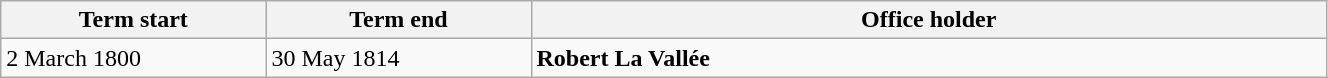<table class="wikitable" style="width: 70%;">
<tr>
<th align="left" style="width: 20%;">Term start</th>
<th align="left" style="width: 20%;">Term end</th>
<th align="left">Office holder</th>
</tr>
<tr valign="top">
<td>2 March 1800</td>
<td>30 May 1814</td>
<td><strong>Robert La Vallée</strong></td>
</tr>
</table>
